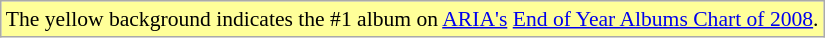<table class="wikitable" style="font-size:90%;">
<tr>
<td style="background-color:#FFFF99">The yellow background indicates the #1 album on <a href='#'>ARIA's</a> <a href='#'>End of Year Albums Chart of 2008</a>.</td>
</tr>
</table>
